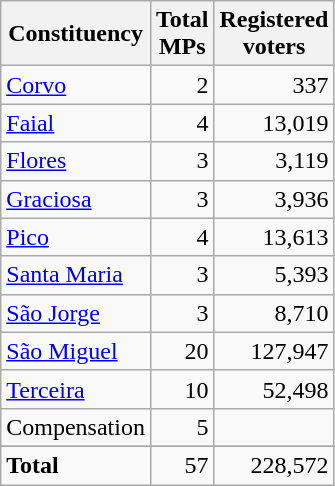<table class="wikitable sortable" style="text-align:right">
<tr>
<th>Constituency</th>
<th>Total <br>MPs</th>
<th>Registered<br>voters</th>
</tr>
<tr>
<td align="left"><a href='#'>Corvo</a></td>
<td>2</td>
<td>337</td>
</tr>
<tr>
<td align="left"><a href='#'>Faial</a></td>
<td>4</td>
<td>13,019</td>
</tr>
<tr>
<td align="left"><a href='#'>Flores</a></td>
<td>3</td>
<td>3,119</td>
</tr>
<tr>
<td align="left"><a href='#'>Graciosa</a></td>
<td>3</td>
<td>3,936</td>
</tr>
<tr>
<td align="left"><a href='#'>Pico</a></td>
<td>4</td>
<td>13,613</td>
</tr>
<tr>
<td align="left"><a href='#'>Santa Maria</a></td>
<td>3</td>
<td>5,393</td>
</tr>
<tr>
<td align="left"><a href='#'>São Jorge</a></td>
<td>3</td>
<td>8,710</td>
</tr>
<tr>
<td align="left"><a href='#'>São Miguel</a></td>
<td>20</td>
<td>127,947</td>
</tr>
<tr>
<td align="left"><a href='#'>Terceira</a></td>
<td>10</td>
<td>52,498</td>
</tr>
<tr>
<td align="left">Compensation</td>
<td>5</td>
<td></td>
</tr>
<tr>
</tr>
<tr>
<td align="left"><strong>Total</strong></td>
<td>57</td>
<td>228,572</td>
</tr>
</table>
